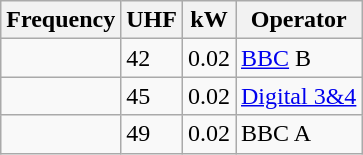<table class="wikitable sortable">
<tr>
<th>Frequency</th>
<th>UHF</th>
<th>kW</th>
<th>Operator</th>
</tr>
<tr>
<td></td>
<td>42</td>
<td>0.02</td>
<td><a href='#'>BBC</a> B</td>
</tr>
<tr>
<td></td>
<td>45</td>
<td>0.02</td>
<td><a href='#'>Digital 3&4</a></td>
</tr>
<tr>
<td></td>
<td>49</td>
<td>0.02</td>
<td>BBC A</td>
</tr>
</table>
